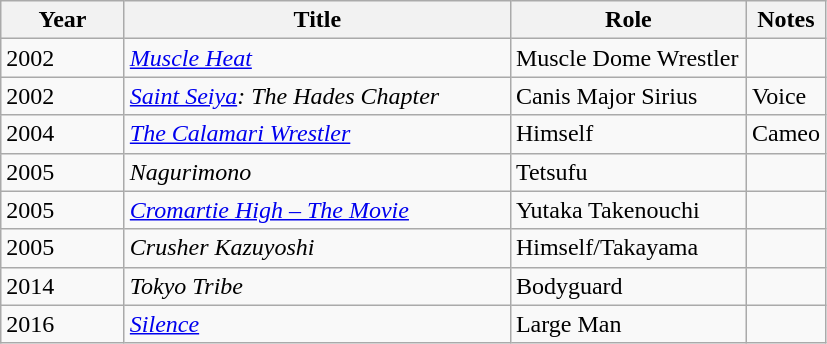<table class="wikitable sortable">
<tr>
<th style="width:75px;">Year</th>
<th style="width:250px;">Title</th>
<th style="width:150px;">Role</th>
<th class="unsortable">Notes</th>
</tr>
<tr>
<td>2002</td>
<td><em><a href='#'>Muscle Heat</a></em></td>
<td>Muscle Dome Wrestler</td>
<td></td>
</tr>
<tr>
<td>2002</td>
<td><em><a href='#'>Saint Seiya</a>: The Hades Chapter</em></td>
<td>Canis Major Sirius</td>
<td>Voice</td>
</tr>
<tr>
<td>2004</td>
<td><em><a href='#'>The Calamari Wrestler</a></em></td>
<td>Himself</td>
<td>Cameo</td>
</tr>
<tr>
<td>2005</td>
<td><em>Nagurimono</em></td>
<td>Tetsufu</td>
<td></td>
</tr>
<tr>
<td>2005</td>
<td><em><a href='#'>Cromartie High – The Movie</a></em></td>
<td>Yutaka Takenouchi</td>
<td></td>
</tr>
<tr>
<td>2005</td>
<td><em>Crusher Kazuyoshi</em></td>
<td>Himself/Takayama</td>
<td></td>
</tr>
<tr>
<td>2014</td>
<td><em>Tokyo Tribe</em></td>
<td>Bodyguard</td>
<td></td>
</tr>
<tr>
<td>2016</td>
<td><em><a href='#'>Silence</a></em></td>
<td>Large Man</td>
<td></td>
</tr>
</table>
